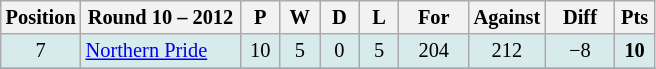<table class="wikitable" style="text-align:center; font-size:85%;">
<tr>
<th width=40 abbr="Position">Position</th>
<th width=100>Round 10 – 2012</th>
<th width=20 abbr="Played">P</th>
<th width=20 abbr="Won">W</th>
<th width=20 abbr="Drawn">D</th>
<th width=20 abbr="Lost">L</th>
<th width=40 abbr="Points for">For</th>
<th width=40 abbr="Points against">Against</th>
<th width=40 abbr="Points difference">Diff</th>
<th width=20 abbr="Points">Pts</th>
</tr>
<tr style="background: #d7ebed;">
<td>7</td>
<td style="text-align:left;"> <a href='#'>Northern Pride</a></td>
<td>10</td>
<td>5</td>
<td>0</td>
<td>5</td>
<td>204</td>
<td>212</td>
<td>−8</td>
<td><strong>10</strong></td>
</tr>
<tr>
</tr>
</table>
